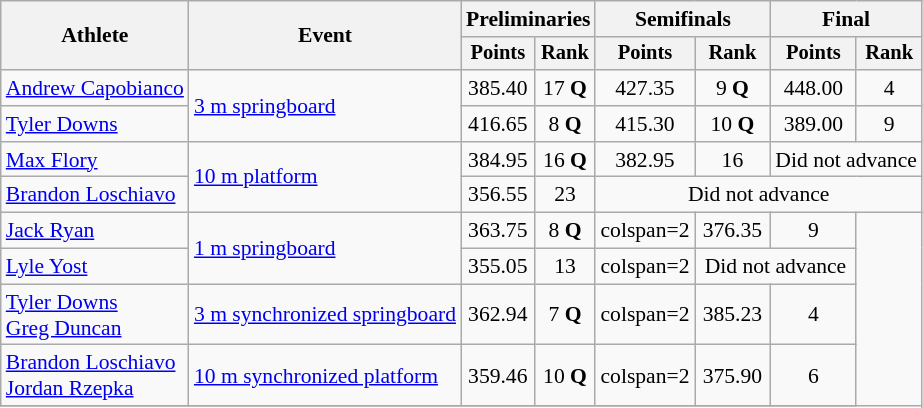<table class="wikitable" style="text-align:center; font-size:90%;">
<tr>
<th rowspan=2>Athlete</th>
<th rowspan=2>Event</th>
<th colspan=2>Preliminaries</th>
<th colspan=2>Semifinals</th>
<th colspan=2>Final</th>
</tr>
<tr style="font-size:95%">
<th>Points</th>
<th>Rank</th>
<th>Points</th>
<th>Rank</th>
<th>Points</th>
<th>Rank</th>
</tr>
<tr>
<td align=left><a href='#'>Andrew Capobianco</a></td>
<td align=left rowspan=2><a href='#'>3 m springboard</a></td>
<td>385.40</td>
<td>17 <strong>Q</strong></td>
<td>427.35</td>
<td>9 <strong>Q</strong></td>
<td>448.00</td>
<td>4</td>
</tr>
<tr>
<td align=left><a href='#'>Tyler Downs</a></td>
<td>416.65</td>
<td>8 <strong>Q</strong></td>
<td>415.30</td>
<td>10 <strong>Q</strong></td>
<td>389.00</td>
<td>9</td>
</tr>
<tr>
<td align=left><a href='#'>Max Flory</a></td>
<td align=left rowspan=2><a href='#'>10 m platform</a></td>
<td>384.95</td>
<td>16 <strong>Q</strong></td>
<td>382.95</td>
<td>16</td>
<td colspan=2>Did not advance</td>
</tr>
<tr>
<td align=left><a href='#'>Brandon Loschiavo</a></td>
<td>356.55</td>
<td>23</td>
<td colspan=4>Did not advance</td>
</tr>
<tr>
<td align=left><a href='#'>Jack Ryan</a></td>
<td align=left rowspan=2><a href='#'>1 m springboard</a></td>
<td>363.75</td>
<td>8 <strong>Q</strong></td>
<td>colspan=2 </td>
<td>376.35</td>
<td>9</td>
</tr>
<tr>
<td align=left><a href='#'>Lyle Yost</a></td>
<td>355.05</td>
<td>13</td>
<td>colspan=2 </td>
<td colspan=2>Did not advance</td>
</tr>
<tr>
<td align=left><a href='#'>Tyler Downs</a><br> <a href='#'>Greg Duncan</a></td>
<td align=left><a href='#'>3 m synchronized springboard</a></td>
<td>362.94</td>
<td>7 <strong>Q</strong></td>
<td>colspan=2 </td>
<td>385.23</td>
<td>4</td>
</tr>
<tr>
<td align=left><a href='#'>Brandon Loschiavo</a><br> <a href='#'>Jordan Rzepka</a></td>
<td align=left><a href='#'>10 m synchronized platform</a></td>
<td>359.46</td>
<td>10 <strong>Q</strong></td>
<td>colspan=2 </td>
<td>375.90</td>
<td>6</td>
</tr>
<tr>
</tr>
</table>
